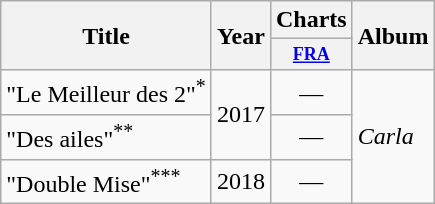<table class="wikitable">
<tr>
<th rowspan="2">Title</th>
<th rowspan="2">Year</th>
<th colspan="1">Charts</th>
<th rowspan="2">Album</th>
</tr>
<tr>
<th style="width:3em;font-size:75%"><a href='#'>FRA</a><br></th>
</tr>
<tr>
<td>"Le Meilleur des 2"<sup>*</sup></td>
<td align="center" rowspan="2">2017</td>
<td align="center">—</td>
<td rowspan="3"><em>Carla</em></td>
</tr>
<tr>
<td>"Des ailes"<sup>**</sup></td>
<td align="center">—</td>
</tr>
<tr>
<td>"Double Mise"<sup>***</sup></td>
<td align="center" rowspan="1">2018</td>
<td align="center">—</td>
</tr>
</table>
